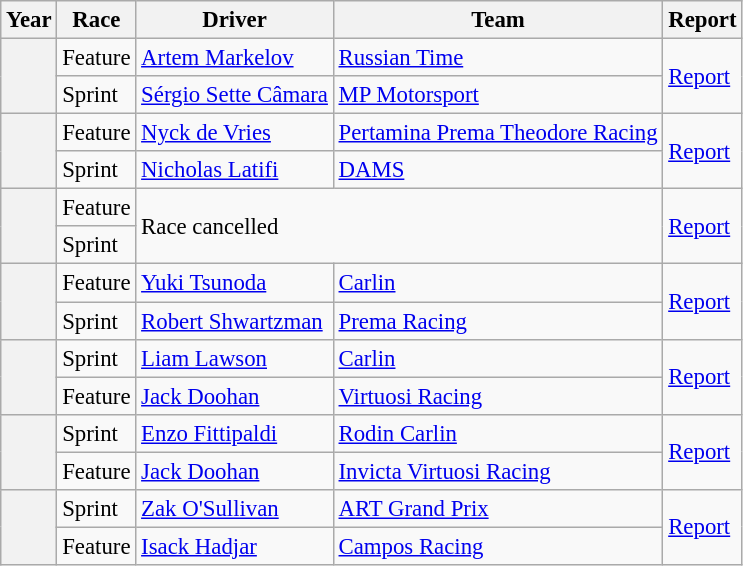<table class="wikitable" style="font-size:95%;">
<tr>
<th>Year</th>
<th>Race</th>
<th>Driver</th>
<th>Team</th>
<th>Report</th>
</tr>
<tr>
<th rowspan=2></th>
<td>Feature</td>
<td> <a href='#'>Artem Markelov</a></td>
<td><a href='#'>Russian Time</a></td>
<td rowspan=2><a href='#'>Report</a></td>
</tr>
<tr>
<td>Sprint</td>
<td> <a href='#'>Sérgio Sette Câmara</a></td>
<td><a href='#'>MP Motorsport</a></td>
</tr>
<tr>
<th rowspan=2></th>
<td>Feature</td>
<td> <a href='#'>Nyck de Vries</a></td>
<td><a href='#'>Pertamina Prema Theodore Racing</a></td>
<td rowspan=2><a href='#'>Report</a></td>
</tr>
<tr>
<td>Sprint</td>
<td> <a href='#'>Nicholas Latifi</a></td>
<td><a href='#'>DAMS</a></td>
</tr>
<tr>
<th rowspan=2></th>
<td>Feature</td>
<td rowspan=2 colspan=2>Race cancelled</td>
<td rowspan=2><a href='#'>Report</a></td>
</tr>
<tr>
<td>Sprint</td>
</tr>
<tr>
<th rowspan=2></th>
<td>Feature</td>
<td> <a href='#'>Yuki Tsunoda</a></td>
<td><a href='#'>Carlin</a></td>
<td rowspan=2><a href='#'>Report</a></td>
</tr>
<tr>
<td>Sprint</td>
<td> <a href='#'>Robert Shwartzman</a></td>
<td><a href='#'>Prema Racing</a></td>
</tr>
<tr>
<th rowspan=2></th>
<td>Sprint</td>
<td> <a href='#'>Liam Lawson</a></td>
<td><a href='#'>Carlin</a></td>
<td rowspan=2><a href='#'>Report</a></td>
</tr>
<tr>
<td>Feature</td>
<td> <a href='#'>Jack Doohan</a></td>
<td><a href='#'>Virtuosi Racing</a></td>
</tr>
<tr>
<th rowspan=2></th>
<td>Sprint</td>
<td> <a href='#'>Enzo Fittipaldi</a></td>
<td><a href='#'>Rodin Carlin</a></td>
<td rowspan=2><a href='#'>Report</a></td>
</tr>
<tr>
<td>Feature</td>
<td> <a href='#'>Jack Doohan</a></td>
<td><a href='#'>Invicta Virtuosi Racing</a></td>
</tr>
<tr>
<th rowspan=2></th>
<td>Sprint</td>
<td> <a href='#'>Zak O'Sullivan</a></td>
<td><a href='#'>ART Grand Prix</a></td>
<td rowspan=2><a href='#'>Report</a></td>
</tr>
<tr>
<td>Feature</td>
<td> <a href='#'>Isack Hadjar</a></td>
<td><a href='#'>Campos Racing</a></td>
</tr>
</table>
